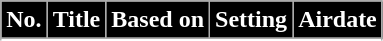<table class="wikitable plainrowheaders">
<tr>
<th style="background:#000; color:#fff;">No.</th>
<th style="background:#000; color:#fff;">Title</th>
<th style="background:#000; color:#fff;">Based on</th>
<th style="background:#000; color:#fff;">Setting</th>
<th ! style="background:#000; color:#fff;">Airdate</th>
</tr>
<tr>
</tr>
<tr>
</tr>
<tr>
</tr>
<tr>
</tr>
</table>
